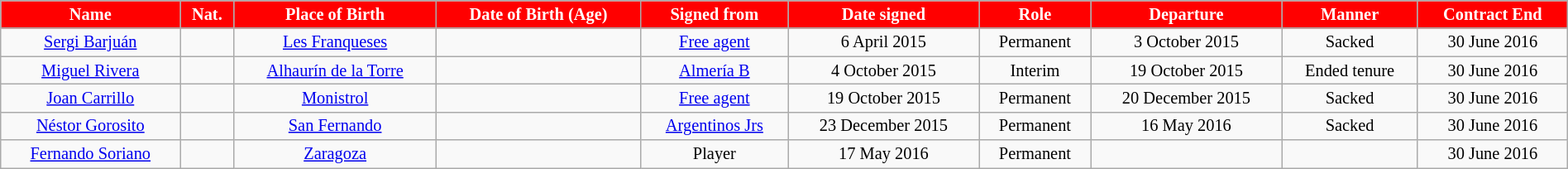<table class="wikitable" style="text-align:center; font-size:85%; width:100%;">
<tr>
<th style="background:#FF0000; color:#FFFFFF; text-align:center;">Name</th>
<th style="background:#FF0000; color:#FFFFFF; text-align:center;">Nat.</th>
<th style="background:#FF0000; color:#FFFFFF; text-align:center;">Place of Birth</th>
<th style="background:#FF0000; color:#FFFFFF; text-align:center;">Date of Birth (Age)</th>
<th style="background:#FF0000; color:#FFFFFF; text-align:center;">Signed from</th>
<th style="background:#FF0000; color:#FFFFFF; text-align:center;">Date signed</th>
<th style="background:#FF0000; color:#FFFFFF; text-align:center;">Role</th>
<th style="background:#FF0000; color:#FFFFFF; text-align:center;">Departure</th>
<th style="background:#FF0000; color:#FFFFFF; text-align:center;">Manner</th>
<th style="background:#FF0000; color:#FFFFFF; text-align:center;">Contract End</th>
</tr>
<tr>
<td><a href='#'>Sergi Barjuán</a></td>
<td> </td>
<td><a href='#'>Les Franqueses</a></td>
<td></td>
<td><a href='#'>Free agent</a></td>
<td>6 April 2015</td>
<td>Permanent</td>
<td>3 October 2015</td>
<td>Sacked</td>
<td>30 June 2016</td>
</tr>
<tr>
<td><a href='#'>Miguel Rivera</a></td>
<td> </td>
<td><a href='#'>Alhaurín de la Torre</a></td>
<td></td>
<td><a href='#'>Almería B</a></td>
<td>4 October 2015</td>
<td>Interim</td>
<td>19 October 2015</td>
<td>Ended tenure</td>
<td>30 June 2016</td>
</tr>
<tr>
<td><a href='#'>Joan Carrillo</a></td>
<td> </td>
<td><a href='#'>Monistrol</a></td>
<td></td>
<td><a href='#'>Free agent</a></td>
<td>19 October 2015</td>
<td>Permanent</td>
<td>20 December 2015</td>
<td>Sacked</td>
<td>30 June 2016</td>
</tr>
<tr>
<td><a href='#'>Néstor Gorosito</a></td>
<td></td>
<td><a href='#'>San Fernando</a> </td>
<td></td>
<td><a href='#'>Argentinos Jrs</a></td>
<td>23 December 2015</td>
<td>Permanent</td>
<td>16 May 2016</td>
<td>Sacked</td>
<td>30 June 2016</td>
</tr>
<tr>
<td><a href='#'>Fernando Soriano</a></td>
<td> </td>
<td><a href='#'>Zaragoza</a></td>
<td></td>
<td>Player</td>
<td>17 May 2016</td>
<td>Permanent</td>
<td></td>
<td></td>
<td>30 June 2016</td>
</tr>
</table>
